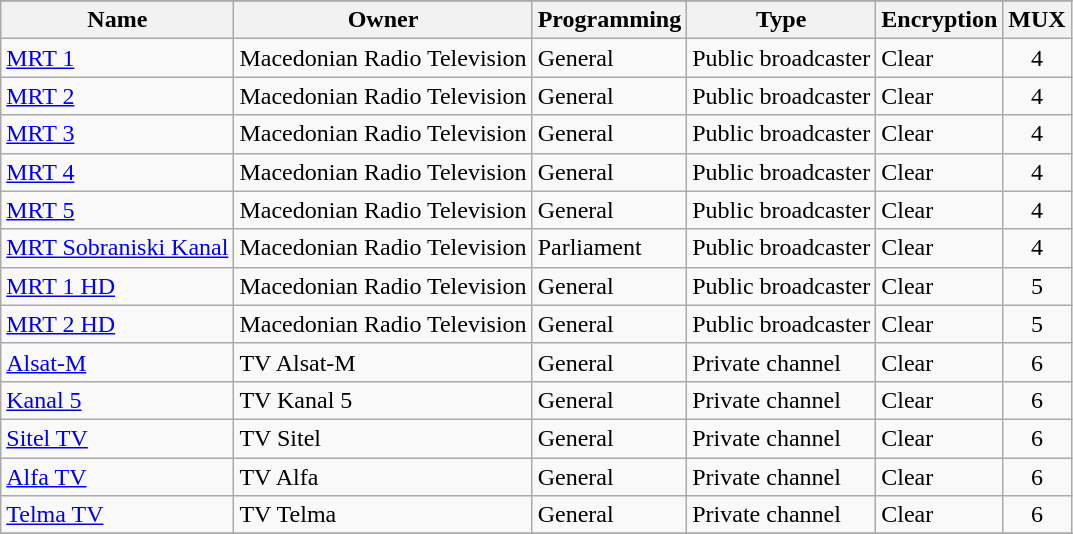<table class="wikitable">
<tr>
</tr>
<tr>
<th>Name</th>
<th>Owner</th>
<th>Programming</th>
<th>Type</th>
<th>Encryption</th>
<th>MUX</th>
</tr>
<tr>
<td><a href='#'>MRT 1</a></td>
<td>Macedonian Radio Television</td>
<td>General</td>
<td>Public broadcaster</td>
<td>Clear</td>
<td align=center>4</td>
</tr>
<tr>
<td><a href='#'>MRT 2</a></td>
<td>Macedonian Radio Television</td>
<td>General</td>
<td>Public broadcaster</td>
<td>Clear</td>
<td align=center>4</td>
</tr>
<tr>
<td><a href='#'>MRT 3</a></td>
<td>Macedonian Radio Television</td>
<td>General</td>
<td>Public broadcaster</td>
<td>Clear</td>
<td align=center>4</td>
</tr>
<tr>
<td><a href='#'>MRT 4</a></td>
<td>Macedonian Radio Television</td>
<td>General</td>
<td>Public broadcaster</td>
<td>Clear</td>
<td align=center>4</td>
</tr>
<tr>
<td><a href='#'>MRT 5</a></td>
<td>Macedonian Radio Television</td>
<td>General</td>
<td>Public broadcaster</td>
<td>Clear</td>
<td align=center>4</td>
</tr>
<tr>
<td><a href='#'>MRT Sobraniski Kanal</a></td>
<td>Macedonian Radio Television</td>
<td>Parliament</td>
<td>Public broadcaster</td>
<td>Clear</td>
<td align=center>4</td>
</tr>
<tr>
<td><a href='#'>MRT 1 HD</a></td>
<td>Macedonian Radio Television</td>
<td>General</td>
<td>Public broadcaster</td>
<td>Clear</td>
<td align=center>5</td>
</tr>
<tr>
<td><a href='#'>MRT 2 HD</a></td>
<td>Macedonian Radio Television</td>
<td>General</td>
<td>Public broadcaster</td>
<td>Clear</td>
<td align=center>5</td>
</tr>
<tr>
<td><a href='#'>Alsat-M</a></td>
<td>TV Alsat-M</td>
<td>General</td>
<td>Private channel</td>
<td>Clear</td>
<td align=center>6</td>
</tr>
<tr>
<td><a href='#'>Kanal 5</a></td>
<td>TV Kanal 5</td>
<td>General</td>
<td>Private channel</td>
<td>Clear</td>
<td align=center>6</td>
</tr>
<tr>
<td><a href='#'>Sitel TV</a></td>
<td>TV Sitel</td>
<td>General</td>
<td>Private channel</td>
<td>Clear</td>
<td align=center>6</td>
</tr>
<tr>
<td><a href='#'>Alfa TV</a></td>
<td>TV Alfa</td>
<td>General</td>
<td>Private channel</td>
<td>Clear</td>
<td align=center>6</td>
</tr>
<tr>
<td><a href='#'>Telma TV</a></td>
<td>TV Telma</td>
<td>General</td>
<td>Private channel</td>
<td>Clear</td>
<td align=center>6</td>
</tr>
<tr>
</tr>
</table>
